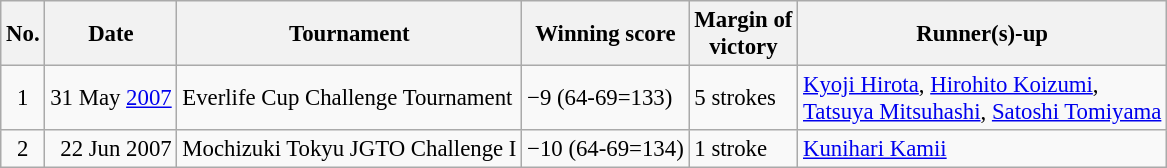<table class="wikitable" style="font-size:95%;">
<tr>
<th>No.</th>
<th>Date</th>
<th>Tournament</th>
<th>Winning score</th>
<th>Margin of<br>victory</th>
<th>Runner(s)-up</th>
</tr>
<tr>
<td align=center>1</td>
<td align=right>31 May <a href='#'>2007</a></td>
<td>Everlife Cup Challenge Tournament</td>
<td>−9 (64-69=133)</td>
<td>5 strokes</td>
<td> <a href='#'>Kyoji Hirota</a>,  <a href='#'>Hirohito Koizumi</a>,<br> <a href='#'>Tatsuya Mitsuhashi</a>,  <a href='#'>Satoshi Tomiyama</a></td>
</tr>
<tr>
<td align=center>2</td>
<td align=right>22 Jun 2007</td>
<td>Mochizuki Tokyu JGTO Challenge I</td>
<td>−10 (64-69=134)</td>
<td>1 stroke</td>
<td> <a href='#'>Kunihari Kamii</a></td>
</tr>
</table>
